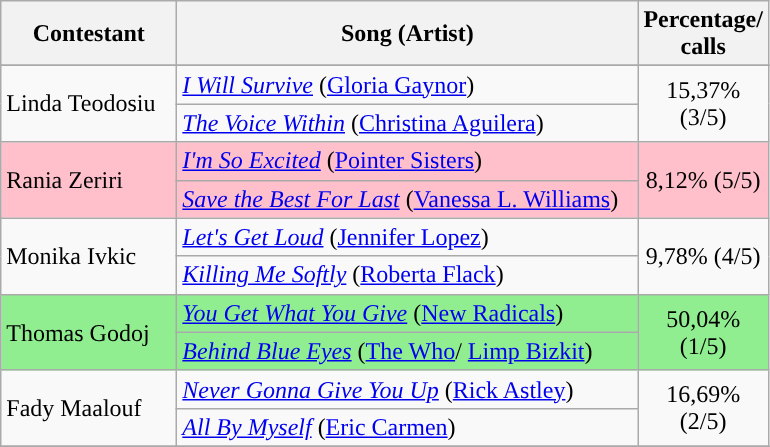<table class="wikitable">
<tr>
<th width="110">Contestant</th>
<th width="300">Song (Artist)</th>
<th width="28">Percentage/<br>calls</th>
</tr>
<tr>
</tr>
<tr>
<td align="left" rowspan="2">Linda Teodosiu</td>
<td align="left"><em><a href='#'>I Will Survive</a></em> (<a href='#'>Gloria Gaynor</a>)</td>
<td align="center" rowspan="2">15,37% (3/5)</td>
</tr>
<tr>
<td align="left"><em><a href='#'>The Voice Within</a></em> (<a href='#'>Christina Aguilera</a>)</td>
</tr>
<tr bgcolor="pink">
<td align="left" rowspan="2">Rania Zeriri</td>
<td align="left"><em><a href='#'>I'm So Excited</a></em> (<a href='#'>Pointer Sisters</a>)</td>
<td align="center" rowspan="2">8,12% (5/5)</td>
</tr>
<tr bgcolor="pink">
<td align="left"><em><a href='#'>Save the Best For Last</a></em> (<a href='#'>Vanessa L. Williams</a>)</td>
</tr>
<tr>
<td align="left" rowspan="2">Monika Ivkic</td>
<td align="left"><em><a href='#'>Let's Get Loud</a></em> (<a href='#'>Jennifer Lopez</a>)</td>
<td align="center" rowspan="2">9,78% (4/5)</td>
</tr>
<tr>
<td align="left"><em><a href='#'>Killing Me Softly</a></em> (<a href='#'>Roberta Flack</a>)</td>
</tr>
<tr style="background:lightgreen;">
<td align="left" rowspan="2">Thomas Godoj</td>
<td align="left"><em><a href='#'>You Get What You Give</a></em> (<a href='#'>New Radicals</a>)</td>
<td align="center" rowspan="2">50,04% (1/5)</td>
</tr>
<tr style="background:lightgreen;">
<td align="left"><em><a href='#'>Behind Blue Eyes</a></em> (<a href='#'>The Who</a>/ <a href='#'>Limp Bizkit</a>)</td>
</tr>
<tr>
<td align="left" rowspan="2">Fady Maalouf</td>
<td align="left"><em><a href='#'>Never Gonna Give You Up</a></em> (<a href='#'>Rick Astley</a>)</td>
<td align="center" rowspan="2">16,69% (2/5)</td>
</tr>
<tr>
<td align="left"><em><a href='#'>All By Myself</a></em> (<a href='#'>Eric Carmen</a>)</td>
</tr>
<tr>
</tr>
</table>
